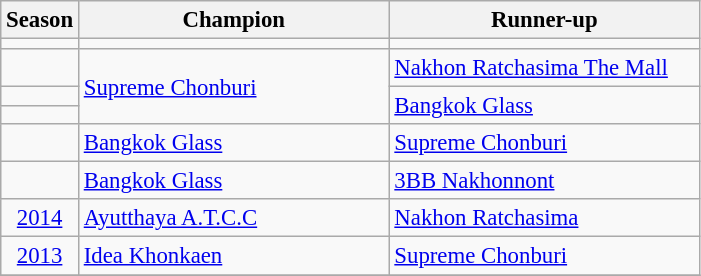<table class="wikitable sortable" style="font-size: 95%;">
<tr>
<th width="40">Season</th>
<th width="200">Champion</th>
<th width="200">Runner-up</th>
</tr>
<tr>
<td></td>
<td></td>
<td></td>
</tr>
<tr>
<td></td>
<td rowspan="3"> <a href='#'>Supreme Chonburi</a></td>
<td> <a href='#'>Nakhon Ratchasima The Mall</a></td>
</tr>
<tr>
<td></td>
<td rowspan="2"> <a href='#'>Bangkok Glass</a></td>
</tr>
<tr>
<td></td>
</tr>
<tr>
<td></td>
<td> <a href='#'>Bangkok Glass</a></td>
<td> <a href='#'>Supreme Chonburi</a></td>
</tr>
<tr>
<td></td>
<td> <a href='#'>Bangkok Glass</a></td>
<td> <a href='#'>3BB Nakhonnont</a></td>
</tr>
<tr>
<td align=center><a href='#'>2014</a></td>
<td> <a href='#'>Ayutthaya A.T.C.C</a></td>
<td> <a href='#'>Nakhon Ratchasima</a></td>
</tr>
<tr>
<td align=center><a href='#'>2013</a></td>
<td> <a href='#'>Idea Khonkaen</a></td>
<td> <a href='#'>Supreme Chonburi</a></td>
</tr>
<tr>
</tr>
</table>
